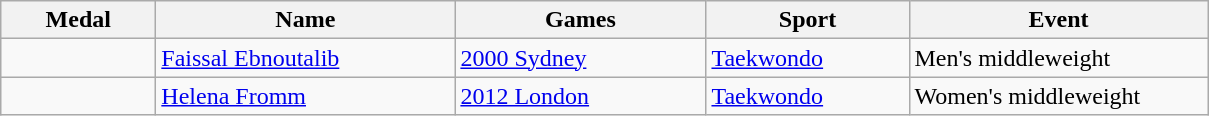<table class="wikitable sortable">
<tr>
<th style="width:6em">Medal</th>
<th style="width:12em">Name</th>
<th style="width:10em">Games</th>
<th style="width:8em">Sport</th>
<th style="width:12em">Event</th>
</tr>
<tr>
<td></td>
<td><a href='#'>Faissal Ebnoutalib</a></td>
<td> <a href='#'>2000 Sydney</a></td>
<td> <a href='#'>Taekwondo</a></td>
<td>Men's middleweight</td>
</tr>
<tr>
<td></td>
<td><a href='#'>Helena Fromm</a></td>
<td>  <a href='#'>2012 London</a></td>
<td> <a href='#'>Taekwondo</a></td>
<td>Women's middleweight</td>
</tr>
</table>
